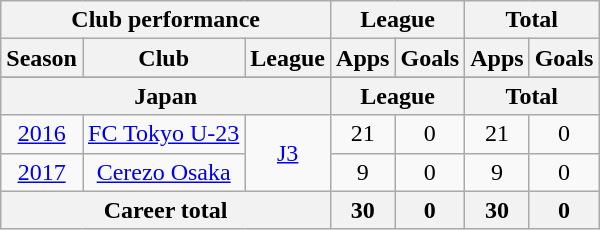<table class="wikitable" style="text-align:center">
<tr>
<th colspan=3>Club performance</th>
<th colspan=2>League</th>
<th colspan=2>Total</th>
</tr>
<tr>
<th>Season</th>
<th>Club</th>
<th>League</th>
<th>Apps</th>
<th>Goals</th>
<th>Apps</th>
<th>Goals</th>
</tr>
<tr>
</tr>
<tr>
<th colspan=3>Japan</th>
<th colspan=2>League</th>
<th colspan=2>Total</th>
</tr>
<tr>
<td><a href='#'>2016</a></td>
<td><a href='#'>FC Tokyo U-23</a></td>
<td rowspan=2><a href='#'>J3</a></td>
<td>21</td>
<td>0</td>
<td>21</td>
<td>0</td>
</tr>
<tr>
<td><a href='#'>2017</a></td>
<td><a href='#'>Cerezo Osaka</a></td>
<td>9</td>
<td>0</td>
<td>9</td>
<td>0</td>
</tr>
<tr>
<th colspan=3>Career total</th>
<th>30</th>
<th>0</th>
<th>30</th>
<th>0</th>
</tr>
</table>
